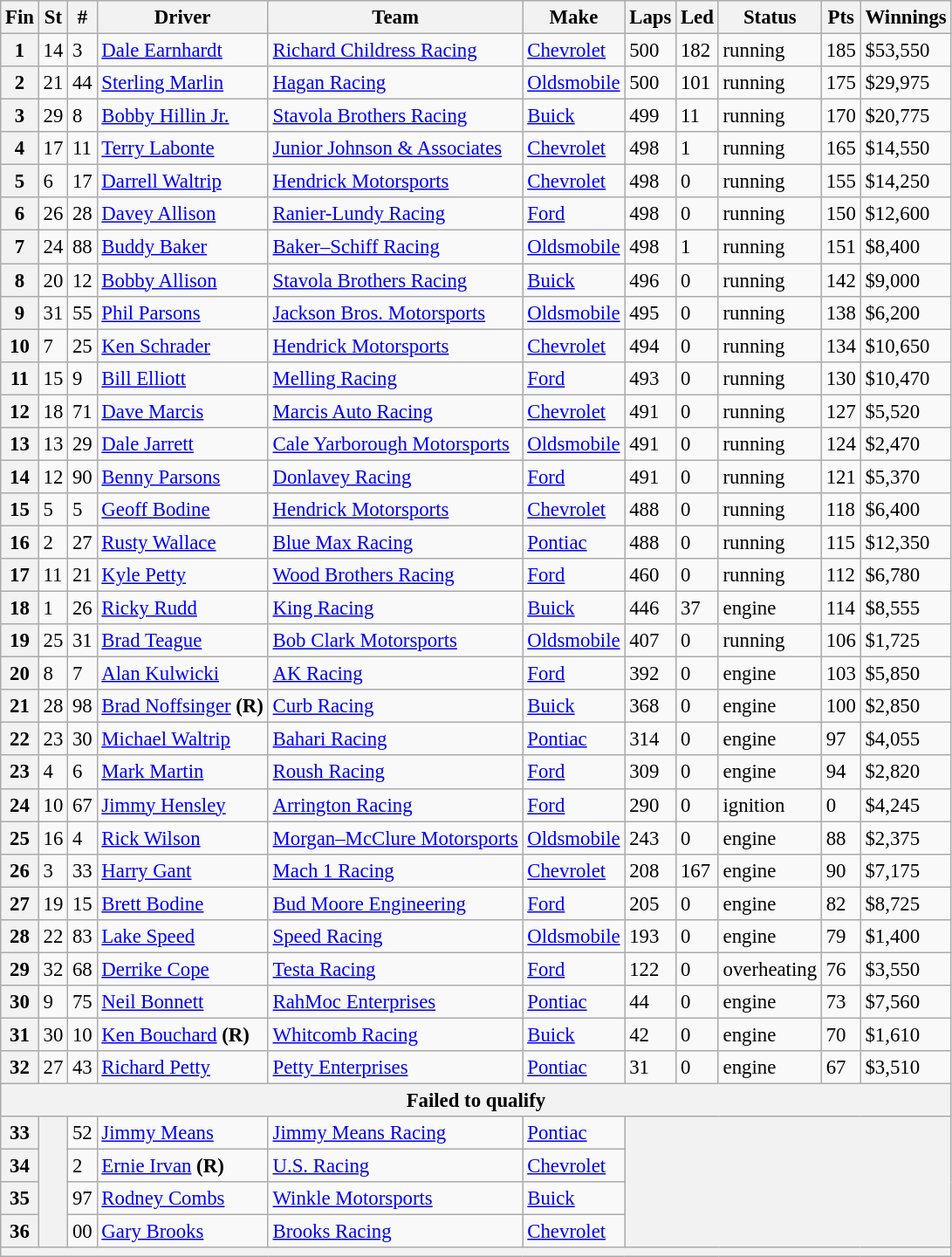<table class="wikitable" style="font-size:95%">
<tr>
<th>Fin</th>
<th>St</th>
<th>#</th>
<th>Driver</th>
<th>Team</th>
<th>Make</th>
<th>Laps</th>
<th>Led</th>
<th>Status</th>
<th>Pts</th>
<th>Winnings</th>
</tr>
<tr>
<th>1</th>
<td>14</td>
<td>3</td>
<td><a href='#'>Dale Earnhardt</a></td>
<td><a href='#'>Richard Childress Racing</a></td>
<td><a href='#'>Chevrolet</a></td>
<td>500</td>
<td>182</td>
<td>running</td>
<td>185</td>
<td>$53,550</td>
</tr>
<tr>
<th>2</th>
<td>21</td>
<td>44</td>
<td><a href='#'>Sterling Marlin</a></td>
<td><a href='#'>Hagan Racing</a></td>
<td><a href='#'>Oldsmobile</a></td>
<td>500</td>
<td>101</td>
<td>running</td>
<td>175</td>
<td>$29,975</td>
</tr>
<tr>
<th>3</th>
<td>29</td>
<td>8</td>
<td><a href='#'>Bobby Hillin Jr.</a></td>
<td><a href='#'>Stavola Brothers Racing</a></td>
<td><a href='#'>Buick</a></td>
<td>499</td>
<td>11</td>
<td>running</td>
<td>170</td>
<td>$20,775</td>
</tr>
<tr>
<th>4</th>
<td>17</td>
<td>11</td>
<td><a href='#'>Terry Labonte</a></td>
<td><a href='#'>Junior Johnson & Associates</a></td>
<td><a href='#'>Chevrolet</a></td>
<td>498</td>
<td>1</td>
<td>running</td>
<td>165</td>
<td>$14,550</td>
</tr>
<tr>
<th>5</th>
<td>6</td>
<td>17</td>
<td><a href='#'>Darrell Waltrip</a></td>
<td><a href='#'>Hendrick Motorsports</a></td>
<td><a href='#'>Chevrolet</a></td>
<td>498</td>
<td>0</td>
<td>running</td>
<td>155</td>
<td>$14,250</td>
</tr>
<tr>
<th>6</th>
<td>26</td>
<td>28</td>
<td><a href='#'>Davey Allison</a></td>
<td><a href='#'>Ranier-Lundy Racing</a></td>
<td><a href='#'>Ford</a></td>
<td>498</td>
<td>0</td>
<td>running</td>
<td>150</td>
<td>$12,600</td>
</tr>
<tr>
<th>7</th>
<td>24</td>
<td>88</td>
<td><a href='#'>Buddy Baker</a></td>
<td><a href='#'>Baker–Schiff Racing</a></td>
<td><a href='#'>Oldsmobile</a></td>
<td>498</td>
<td>1</td>
<td>running</td>
<td>151</td>
<td>$8,400</td>
</tr>
<tr>
<th>8</th>
<td>20</td>
<td>12</td>
<td><a href='#'>Bobby Allison</a></td>
<td><a href='#'>Stavola Brothers Racing</a></td>
<td><a href='#'>Buick</a></td>
<td>496</td>
<td>0</td>
<td>running</td>
<td>142</td>
<td>$9,000</td>
</tr>
<tr>
<th>9</th>
<td>31</td>
<td>55</td>
<td><a href='#'>Phil Parsons</a></td>
<td><a href='#'>Jackson Bros. Motorsports</a></td>
<td><a href='#'>Oldsmobile</a></td>
<td>495</td>
<td>0</td>
<td>running</td>
<td>138</td>
<td>$6,200</td>
</tr>
<tr>
<th>10</th>
<td>7</td>
<td>25</td>
<td><a href='#'>Ken Schrader</a></td>
<td><a href='#'>Hendrick Motorsports</a></td>
<td><a href='#'>Chevrolet</a></td>
<td>494</td>
<td>0</td>
<td>running</td>
<td>134</td>
<td>$10,650</td>
</tr>
<tr>
<th>11</th>
<td>15</td>
<td>9</td>
<td><a href='#'>Bill Elliott</a></td>
<td><a href='#'>Melling Racing</a></td>
<td><a href='#'>Ford</a></td>
<td>493</td>
<td>0</td>
<td>running</td>
<td>130</td>
<td>$10,470</td>
</tr>
<tr>
<th>12</th>
<td>18</td>
<td>71</td>
<td><a href='#'>Dave Marcis</a></td>
<td><a href='#'>Marcis Auto Racing</a></td>
<td><a href='#'>Chevrolet</a></td>
<td>491</td>
<td>0</td>
<td>running</td>
<td>127</td>
<td>$5,520</td>
</tr>
<tr>
<th>13</th>
<td>13</td>
<td>29</td>
<td><a href='#'>Dale Jarrett</a></td>
<td><a href='#'>Cale Yarborough Motorsports</a></td>
<td><a href='#'>Oldsmobile</a></td>
<td>491</td>
<td>0</td>
<td>running</td>
<td>124</td>
<td>$2,470</td>
</tr>
<tr>
<th>14</th>
<td>12</td>
<td>90</td>
<td><a href='#'>Benny Parsons</a></td>
<td><a href='#'>Donlavey Racing</a></td>
<td><a href='#'>Ford</a></td>
<td>491</td>
<td>0</td>
<td>running</td>
<td>121</td>
<td>$5,370</td>
</tr>
<tr>
<th>15</th>
<td>5</td>
<td>5</td>
<td><a href='#'>Geoff Bodine</a></td>
<td><a href='#'>Hendrick Motorsports</a></td>
<td><a href='#'>Chevrolet</a></td>
<td>488</td>
<td>0</td>
<td>running</td>
<td>118</td>
<td>$6,400</td>
</tr>
<tr>
<th>16</th>
<td>2</td>
<td>27</td>
<td><a href='#'>Rusty Wallace</a></td>
<td><a href='#'>Blue Max Racing</a></td>
<td><a href='#'>Pontiac</a></td>
<td>488</td>
<td>0</td>
<td>running</td>
<td>115</td>
<td>$12,350</td>
</tr>
<tr>
<th>17</th>
<td>11</td>
<td>21</td>
<td><a href='#'>Kyle Petty</a></td>
<td><a href='#'>Wood Brothers Racing</a></td>
<td><a href='#'>Ford</a></td>
<td>460</td>
<td>0</td>
<td>running</td>
<td>112</td>
<td>$6,780</td>
</tr>
<tr>
<th>18</th>
<td>1</td>
<td>26</td>
<td><a href='#'>Ricky Rudd</a></td>
<td><a href='#'>King Racing</a></td>
<td><a href='#'>Buick</a></td>
<td>446</td>
<td>37</td>
<td>engine</td>
<td>114</td>
<td>$8,555</td>
</tr>
<tr>
<th>19</th>
<td>25</td>
<td>31</td>
<td><a href='#'>Brad Teague</a></td>
<td><a href='#'>Bob Clark Motorsports</a></td>
<td><a href='#'>Oldsmobile</a></td>
<td>407</td>
<td>0</td>
<td>running</td>
<td>106</td>
<td>$1,725</td>
</tr>
<tr>
<th>20</th>
<td>8</td>
<td>7</td>
<td><a href='#'>Alan Kulwicki</a></td>
<td><a href='#'>AK Racing</a></td>
<td><a href='#'>Ford</a></td>
<td>392</td>
<td>0</td>
<td>engine</td>
<td>103</td>
<td>$5,850</td>
</tr>
<tr>
<th>21</th>
<td>28</td>
<td>98</td>
<td><a href='#'>Brad Noffsinger</a> <strong>(R)</strong></td>
<td><a href='#'>Curb Racing</a></td>
<td><a href='#'>Buick</a></td>
<td>368</td>
<td>0</td>
<td>engine</td>
<td>100</td>
<td>$2,850</td>
</tr>
<tr>
<th>22</th>
<td>23</td>
<td>30</td>
<td><a href='#'>Michael Waltrip</a></td>
<td><a href='#'>Bahari Racing</a></td>
<td><a href='#'>Pontiac</a></td>
<td>314</td>
<td>0</td>
<td>engine</td>
<td>97</td>
<td>$4,055</td>
</tr>
<tr>
<th>23</th>
<td>4</td>
<td>6</td>
<td><a href='#'>Mark Martin</a></td>
<td><a href='#'>Roush Racing</a></td>
<td><a href='#'>Ford</a></td>
<td>309</td>
<td>0</td>
<td>engine</td>
<td>94</td>
<td>$2,820</td>
</tr>
<tr>
<th>24</th>
<td>10</td>
<td>67</td>
<td><a href='#'>Jimmy Hensley</a></td>
<td><a href='#'>Arrington Racing</a></td>
<td><a href='#'>Ford</a></td>
<td>290</td>
<td>0</td>
<td>ignition</td>
<td>0</td>
<td>$4,245</td>
</tr>
<tr>
<th>25</th>
<td>16</td>
<td>4</td>
<td><a href='#'>Rick Wilson</a></td>
<td><a href='#'>Morgan–McClure Motorsports</a></td>
<td><a href='#'>Oldsmobile</a></td>
<td>243</td>
<td>0</td>
<td>engine</td>
<td>88</td>
<td>$2,375</td>
</tr>
<tr>
<th>26</th>
<td>3</td>
<td>33</td>
<td><a href='#'>Harry Gant</a></td>
<td><a href='#'>Mach 1 Racing</a></td>
<td><a href='#'>Chevrolet</a></td>
<td>208</td>
<td>167</td>
<td>engine</td>
<td>90</td>
<td>$7,175</td>
</tr>
<tr>
<th>27</th>
<td>19</td>
<td>15</td>
<td><a href='#'>Brett Bodine</a></td>
<td><a href='#'>Bud Moore Engineering</a></td>
<td><a href='#'>Ford</a></td>
<td>205</td>
<td>0</td>
<td>engine</td>
<td>82</td>
<td>$8,725</td>
</tr>
<tr>
<th>28</th>
<td>22</td>
<td>83</td>
<td><a href='#'>Lake Speed</a></td>
<td><a href='#'>Speed Racing</a></td>
<td><a href='#'>Oldsmobile</a></td>
<td>193</td>
<td>0</td>
<td>engine</td>
<td>79</td>
<td>$1,400</td>
</tr>
<tr>
<th>29</th>
<td>32</td>
<td>68</td>
<td><a href='#'>Derrike Cope</a></td>
<td><a href='#'>Testa Racing</a></td>
<td><a href='#'>Ford</a></td>
<td>122</td>
<td>0</td>
<td>overheating</td>
<td>76</td>
<td>$3,550</td>
</tr>
<tr>
<th>30</th>
<td>9</td>
<td>75</td>
<td><a href='#'>Neil Bonnett</a></td>
<td><a href='#'>RahMoc Enterprises</a></td>
<td><a href='#'>Pontiac</a></td>
<td>44</td>
<td>0</td>
<td>engine</td>
<td>73</td>
<td>$7,560</td>
</tr>
<tr>
<th>31</th>
<td>30</td>
<td>10</td>
<td><a href='#'>Ken Bouchard</a> <strong>(R)</strong></td>
<td><a href='#'>Whitcomb Racing</a></td>
<td><a href='#'>Buick</a></td>
<td>42</td>
<td>0</td>
<td>engine</td>
<td>70</td>
<td>$1,610</td>
</tr>
<tr>
<th>32</th>
<td>27</td>
<td>43</td>
<td><a href='#'>Richard Petty</a></td>
<td><a href='#'>Petty Enterprises</a></td>
<td><a href='#'>Pontiac</a></td>
<td>31</td>
<td>0</td>
<td>engine</td>
<td>67</td>
<td>$3,510</td>
</tr>
<tr>
<th colspan="11">Failed to qualify</th>
</tr>
<tr>
<th>33</th>
<th rowspan="4"></th>
<td>52</td>
<td><a href='#'>Jimmy Means</a></td>
<td><a href='#'>Jimmy Means Racing</a></td>
<td><a href='#'>Pontiac</a></td>
<th colspan="5" rowspan="4"></th>
</tr>
<tr>
<th>34</th>
<td>2</td>
<td><a href='#'>Ernie Irvan</a> <strong>(R)</strong></td>
<td><a href='#'>U.S. Racing</a></td>
<td><a href='#'>Chevrolet</a></td>
</tr>
<tr>
<th>35</th>
<td>97</td>
<td><a href='#'>Rodney Combs</a></td>
<td><a href='#'>Winkle Motorsports</a></td>
<td><a href='#'>Buick</a></td>
</tr>
<tr>
<th>36</th>
<td>00</td>
<td><a href='#'>Gary Brooks</a></td>
<td><a href='#'>Brooks Racing</a></td>
<td><a href='#'>Chevrolet</a></td>
</tr>
<tr>
<th colspan="11"></th>
</tr>
</table>
